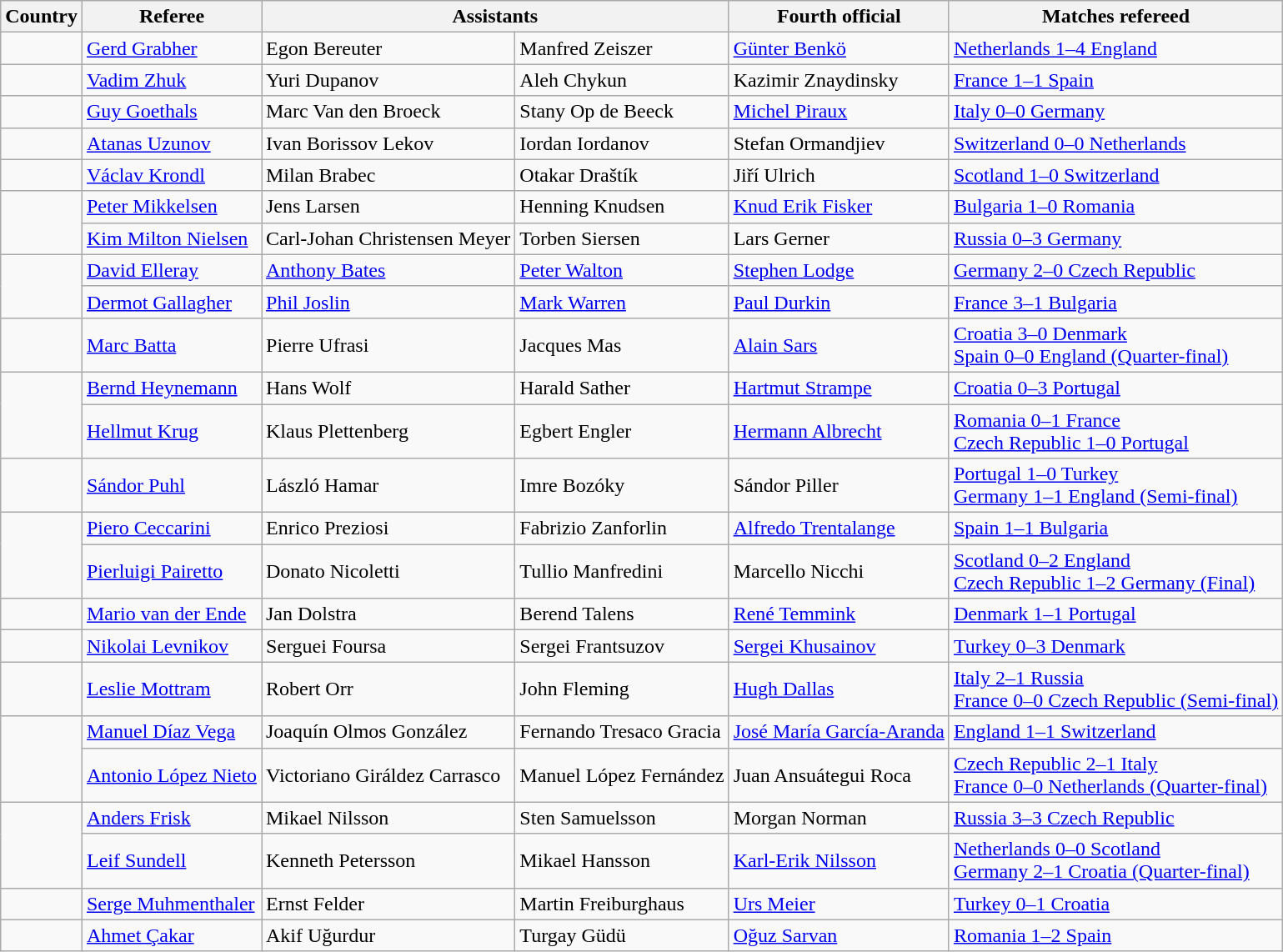<table class="wikitable">
<tr>
<th>Country</th>
<th>Referee</th>
<th colspan="2">Assistants</th>
<th>Fourth official</th>
<th>Matches refereed</th>
</tr>
<tr>
<td></td>
<td><a href='#'>Gerd Grabher</a></td>
<td>Egon Bereuter</td>
<td>Manfred Zeiszer</td>
<td><a href='#'>Günter Benkö</a></td>
<td><a href='#'>Netherlands 1–4 England</a></td>
</tr>
<tr>
<td></td>
<td><a href='#'>Vadim Zhuk</a></td>
<td>Yuri Dupanov</td>
<td>Aleh Chykun</td>
<td>Kazimir Znaydinsky</td>
<td><a href='#'>France 1–1 Spain</a></td>
</tr>
<tr>
<td></td>
<td><a href='#'>Guy Goethals</a></td>
<td>Marc Van den Broeck</td>
<td>Stany Op de Beeck</td>
<td><a href='#'>Michel Piraux</a></td>
<td><a href='#'>Italy 0–0 Germany</a></td>
</tr>
<tr>
<td></td>
<td><a href='#'>Atanas Uzunov</a></td>
<td>Ivan Borissov Lekov</td>
<td>Iordan Iordanov</td>
<td>Stefan Ormandjiev</td>
<td><a href='#'>Switzerland 0–0 Netherlands</a></td>
</tr>
<tr>
<td></td>
<td><a href='#'>Václav Krondl</a></td>
<td>Milan Brabec</td>
<td>Otakar Draštík</td>
<td>Jiří Ulrich</td>
<td><a href='#'>Scotland 1–0 Switzerland</a></td>
</tr>
<tr>
<td rowspan="2"></td>
<td><a href='#'>Peter Mikkelsen</a></td>
<td>Jens Larsen</td>
<td>Henning Knudsen</td>
<td><a href='#'>Knud Erik Fisker</a></td>
<td><a href='#'>Bulgaria 1–0 Romania</a></td>
</tr>
<tr>
<td><a href='#'>Kim Milton Nielsen</a></td>
<td>Carl-Johan Christensen Meyer</td>
<td>Torben Siersen</td>
<td>Lars Gerner</td>
<td><a href='#'>Russia 0–3 Germany</a></td>
</tr>
<tr>
<td rowspan="2"></td>
<td><a href='#'>David Elleray</a></td>
<td><a href='#'>Anthony Bates</a></td>
<td><a href='#'>Peter Walton</a></td>
<td><a href='#'>Stephen Lodge</a></td>
<td><a href='#'>Germany 2–0 Czech Republic</a></td>
</tr>
<tr>
<td><a href='#'>Dermot Gallagher</a></td>
<td><a href='#'>Phil Joslin</a></td>
<td><a href='#'>Mark Warren</a></td>
<td><a href='#'>Paul Durkin</a></td>
<td><a href='#'>France 3–1 Bulgaria</a></td>
</tr>
<tr>
<td></td>
<td><a href='#'>Marc Batta</a></td>
<td>Pierre Ufrasi</td>
<td>Jacques Mas</td>
<td><a href='#'>Alain Sars</a></td>
<td><a href='#'>Croatia 3–0 Denmark</a><br><a href='#'>Spain 0–0 England (Quarter-final)</a></td>
</tr>
<tr>
<td rowspan="2"></td>
<td><a href='#'>Bernd Heynemann</a></td>
<td>Hans Wolf</td>
<td>Harald Sather</td>
<td><a href='#'>Hartmut Strampe</a></td>
<td><a href='#'>Croatia 0–3 Portugal</a></td>
</tr>
<tr>
<td><a href='#'>Hellmut Krug</a></td>
<td>Klaus Plettenberg</td>
<td>Egbert Engler</td>
<td><a href='#'>Hermann Albrecht</a></td>
<td><a href='#'>Romania 0–1 France</a><br><a href='#'>Czech Republic 1–0 Portugal</a></td>
</tr>
<tr>
<td></td>
<td><a href='#'>Sándor Puhl</a></td>
<td>László Hamar</td>
<td>Imre Bozóky</td>
<td>Sándor Piller</td>
<td><a href='#'>Portugal 1–0 Turkey</a><br><a href='#'>Germany 1–1 England (Semi-final)</a></td>
</tr>
<tr>
<td rowspan="2"></td>
<td><a href='#'>Piero Ceccarini</a></td>
<td>Enrico Preziosi</td>
<td>Fabrizio Zanforlin</td>
<td><a href='#'>Alfredo Trentalange</a></td>
<td><a href='#'>Spain 1–1 Bulgaria</a></td>
</tr>
<tr>
<td><a href='#'>Pierluigi Pairetto</a></td>
<td>Donato Nicoletti</td>
<td>Tullio Manfredini</td>
<td>Marcello Nicchi</td>
<td><a href='#'>Scotland 0–2 England</a><br><a href='#'>Czech Republic 1–2 Germany (Final)</a></td>
</tr>
<tr>
<td></td>
<td><a href='#'>Mario van der Ende</a></td>
<td>Jan Dolstra</td>
<td>Berend Talens</td>
<td><a href='#'>René Temmink</a></td>
<td><a href='#'>Denmark 1–1 Portugal</a></td>
</tr>
<tr>
<td></td>
<td><a href='#'>Nikolai Levnikov</a></td>
<td>Serguei Foursa</td>
<td>Sergei Frantsuzov</td>
<td><a href='#'>Sergei Khusainov</a></td>
<td><a href='#'>Turkey 0–3 Denmark</a></td>
</tr>
<tr>
<td></td>
<td><a href='#'>Leslie Mottram</a></td>
<td>Robert Orr</td>
<td>John Fleming</td>
<td><a href='#'>Hugh Dallas</a></td>
<td><a href='#'>Italy 2–1 Russia</a><br><a href='#'>France 0–0 Czech Republic (Semi-final)</a></td>
</tr>
<tr>
<td rowspan="2"></td>
<td><a href='#'>Manuel Díaz Vega</a></td>
<td>Joaquín Olmos González</td>
<td>Fernando Tresaco Gracia</td>
<td><a href='#'>José María García-Aranda</a></td>
<td><a href='#'>England 1–1 Switzerland</a></td>
</tr>
<tr>
<td><a href='#'>Antonio López Nieto</a></td>
<td>Victoriano Giráldez Carrasco</td>
<td>Manuel López Fernández</td>
<td>Juan Ansuátegui Roca</td>
<td><a href='#'>Czech Republic 2–1 Italy</a><br><a href='#'>France 0–0 Netherlands (Quarter-final)</a></td>
</tr>
<tr>
<td rowspan="2"></td>
<td><a href='#'>Anders Frisk</a></td>
<td>Mikael Nilsson</td>
<td>Sten Samuelsson</td>
<td>Morgan Norman</td>
<td><a href='#'>Russia 3–3 Czech Republic</a></td>
</tr>
<tr>
<td><a href='#'>Leif Sundell</a></td>
<td>Kenneth Petersson</td>
<td>Mikael Hansson</td>
<td><a href='#'>Karl-Erik Nilsson</a></td>
<td><a href='#'>Netherlands 0–0 Scotland</a><br><a href='#'>Germany 2–1 Croatia (Quarter-final)</a></td>
</tr>
<tr>
<td></td>
<td><a href='#'>Serge Muhmenthaler</a></td>
<td>Ernst Felder</td>
<td>Martin Freiburghaus</td>
<td><a href='#'>Urs Meier</a></td>
<td><a href='#'>Turkey 0–1 Croatia</a></td>
</tr>
<tr>
<td></td>
<td><a href='#'>Ahmet Çakar</a></td>
<td>Akif Uğurdur</td>
<td>Turgay Güdü</td>
<td><a href='#'>Oğuz Sarvan</a></td>
<td><a href='#'>Romania 1–2 Spain</a></td>
</tr>
</table>
